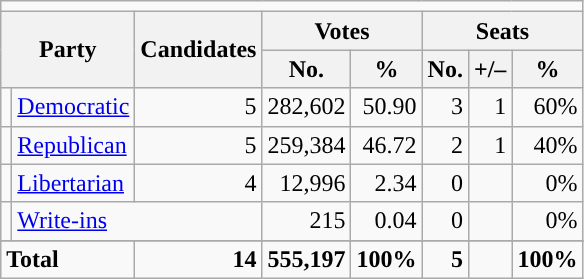<table class="wikitable" style="font-size:100%; text-align:right;">
<tr>
<td colspan=15 align=center></td>
</tr>
<tr>
<th colspan="2" rowspan="2">Party</th>
<th rowspan="2">Candidates</th>
<th colspan="2">Votes</th>
<th colspan="3">Seats</th>
</tr>
<tr>
<th>No.</th>
<th>%</th>
<th>No.</th>
<th>+/–</th>
<th>%</th>
</tr>
<tr>
<td style="background:"></td>
<td align="left"><a href='#'>Democratic</a></td>
<td>5</td>
<td>282,602</td>
<td>50.90</td>
<td>3</td>
<td> 1</td>
<td>60%</td>
</tr>
<tr>
<td style="background:"></td>
<td align="left"><a href='#'>Republican</a></td>
<td>5</td>
<td>259,384</td>
<td>46.72</td>
<td>2</td>
<td> 1</td>
<td>40%</td>
</tr>
<tr>
<td style="background:"></td>
<td align="left"><a href='#'>Libertarian</a></td>
<td>4</td>
<td>12,996</td>
<td>2.34</td>
<td>0</td>
<td></td>
<td>0%</td>
</tr>
<tr>
<td style="background:"></td>
<td colspan="2" align="left"><a href='#'>Write-ins</a></td>
<td>215</td>
<td>0.04</td>
<td>0</td>
<td></td>
<td>0%</td>
</tr>
<tr>
</tr>
<tr style="font-weight:bold">
<td colspan="2" align="left">Total</td>
<td>14</td>
<td>555,197</td>
<td>100%</td>
<td>5</td>
<td></td>
<td>100%</td>
</tr>
</table>
